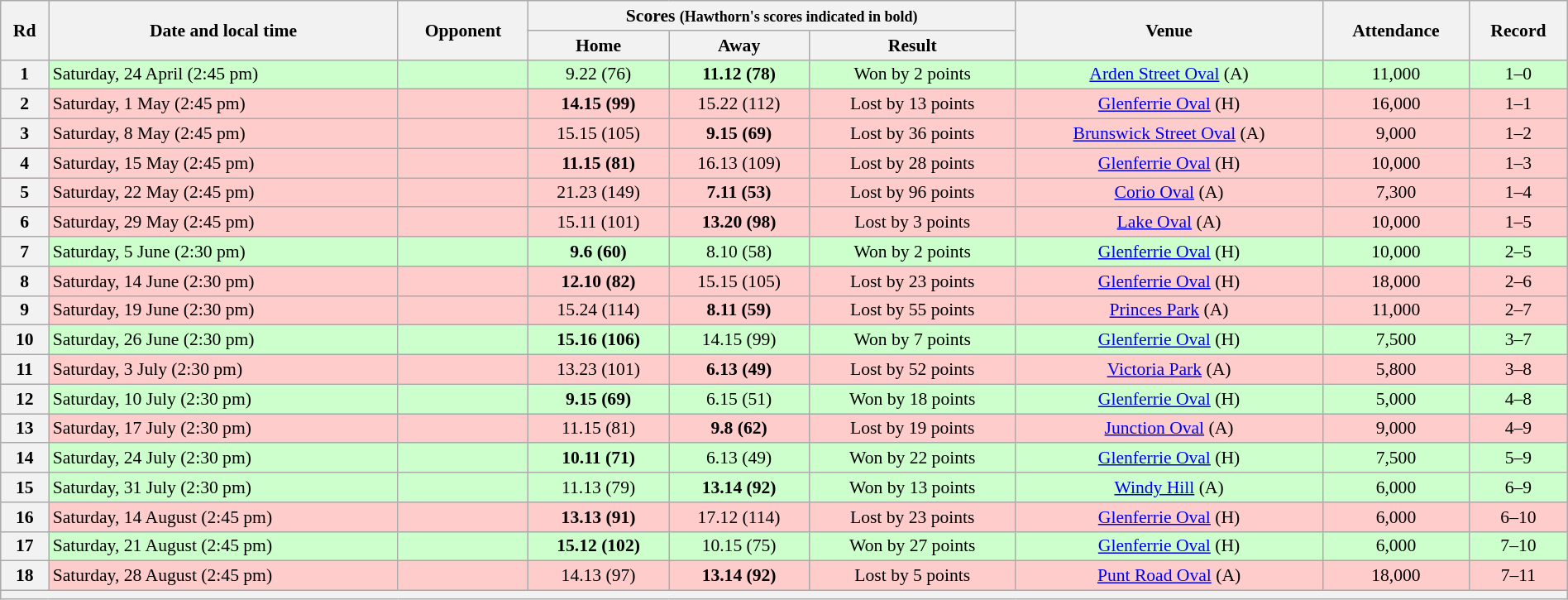<table class="wikitable" style="font-size:90%; text-align:center; width: 100%; margin-left: auto; margin-right: auto">
<tr>
<th rowspan="2">Rd</th>
<th rowspan="2">Date and local time</th>
<th rowspan="2">Opponent</th>
<th colspan="3">Scores <small>(Hawthorn's scores indicated in bold)</small></th>
<th rowspan="2">Venue</th>
<th rowspan="2">Attendance</th>
<th rowspan="2">Record</th>
</tr>
<tr>
<th>Home</th>
<th>Away</th>
<th>Result</th>
</tr>
<tr style="background:#cfc">
<th>1</th>
<td align=left>Saturday, 24 April (2:45 pm)</td>
<td align=left></td>
<td>9.22 (76)</td>
<td><strong>11.12 (78)</strong></td>
<td>Won by 2 points</td>
<td><a href='#'>Arden Street Oval</a> (A)</td>
<td>11,000</td>
<td>1–0</td>
</tr>
<tr style="background:#fcc;">
<th>2</th>
<td align=left>Saturday, 1 May (2:45 pm)</td>
<td align=left></td>
<td><strong>14.15 (99)</strong></td>
<td>15.22 (112)</td>
<td>Lost by 13 points</td>
<td><a href='#'>Glenferrie Oval</a> (H)</td>
<td>16,000</td>
<td>1–1</td>
</tr>
<tr style="background:#fcc;">
<th>3</th>
<td align=left>Saturday, 8 May (2:45 pm)</td>
<td align=left></td>
<td>15.15 (105)</td>
<td><strong>9.15 (69)</strong></td>
<td>Lost by 36 points</td>
<td><a href='#'>Brunswick Street Oval</a> (A)</td>
<td>9,000</td>
<td>1–2</td>
</tr>
<tr style="background:#fcc;">
<th>4</th>
<td align=left>Saturday, 15 May (2:45 pm)</td>
<td align=left></td>
<td><strong>11.15 (81)</strong></td>
<td>16.13 (109)</td>
<td>Lost by 28 points</td>
<td><a href='#'>Glenferrie Oval</a> (H)</td>
<td>10,000</td>
<td>1–3</td>
</tr>
<tr style="background:#fcc;">
<th>5</th>
<td align=left>Saturday, 22 May (2:45 pm)</td>
<td align=left></td>
<td>21.23 (149)</td>
<td><strong>7.11 (53)</strong></td>
<td>Lost by 96 points</td>
<td><a href='#'>Corio Oval</a> (A)</td>
<td>7,300</td>
<td>1–4</td>
</tr>
<tr style="background:#fcc;">
<th>6</th>
<td align=left>Saturday, 29 May (2:45 pm)</td>
<td align=left></td>
<td>15.11 (101)</td>
<td><strong>13.20 (98)</strong></td>
<td>Lost by 3 points</td>
<td><a href='#'>Lake Oval</a> (A)</td>
<td>10,000</td>
<td>1–5</td>
</tr>
<tr style="background:#cfc">
<th>7</th>
<td align=left>Saturday, 5 June (2:30 pm)</td>
<td align=left></td>
<td><strong>9.6 (60)</strong></td>
<td>8.10 (58)</td>
<td>Won by 2 points</td>
<td><a href='#'>Glenferrie Oval</a> (H)</td>
<td>10,000</td>
<td>2–5</td>
</tr>
<tr style="background:#fcc;">
<th>8</th>
<td align=left>Saturday, 14 June (2:30 pm)</td>
<td align=left></td>
<td><strong>12.10 (82)</strong></td>
<td>15.15 (105)</td>
<td>Lost by 23 points</td>
<td><a href='#'>Glenferrie Oval</a> (H)</td>
<td>18,000</td>
<td>2–6</td>
</tr>
<tr style="background:#fcc;">
<th>9</th>
<td align=left>Saturday, 19 June (2:30 pm)</td>
<td align=left></td>
<td>15.24 (114)</td>
<td><strong>8.11 (59)</strong></td>
<td>Lost by 55 points</td>
<td><a href='#'>Princes Park</a> (A)</td>
<td>11,000</td>
<td>2–7</td>
</tr>
<tr style="background:#cfc">
<th>10</th>
<td align=left>Saturday, 26 June (2:30 pm)</td>
<td align=left></td>
<td><strong>15.16 (106)</strong></td>
<td>14.15 (99)</td>
<td>Won by 7 points</td>
<td><a href='#'>Glenferrie Oval</a> (H)</td>
<td>7,500</td>
<td>3–7</td>
</tr>
<tr style="background:#fcc;">
<th>11</th>
<td align=left>Saturday, 3 July (2:30 pm)</td>
<td align=left></td>
<td>13.23 (101)</td>
<td><strong>6.13 (49)</strong></td>
<td>Lost by 52 points</td>
<td><a href='#'>Victoria Park</a> (A)</td>
<td>5,800</td>
<td>3–8</td>
</tr>
<tr style="background:#cfc">
<th>12</th>
<td align=left>Saturday, 10 July (2:30 pm)</td>
<td align=left></td>
<td><strong>9.15 (69)</strong></td>
<td>6.15 (51)</td>
<td>Won by 18 points</td>
<td><a href='#'>Glenferrie Oval</a> (H)</td>
<td>5,000</td>
<td>4–8</td>
</tr>
<tr style="background:#fcc;">
<th>13</th>
<td align=left>Saturday, 17 July (2:30 pm)</td>
<td align=left></td>
<td>11.15 (81)</td>
<td><strong>9.8 (62)</strong></td>
<td>Lost by 19 points</td>
<td><a href='#'>Junction Oval</a> (A)</td>
<td>9,000</td>
<td>4–9</td>
</tr>
<tr style="background:#cfc">
<th>14</th>
<td align=left>Saturday, 24 July (2:30 pm)</td>
<td align=left></td>
<td><strong>10.11 (71)</strong></td>
<td>6.13 (49)</td>
<td>Won by 22 points</td>
<td><a href='#'>Glenferrie Oval</a> (H)</td>
<td>7,500</td>
<td>5–9</td>
</tr>
<tr style="background:#cfc">
<th>15</th>
<td align=left>Saturday, 31 July (2:30 pm)</td>
<td align=left></td>
<td>11.13 (79)</td>
<td><strong>13.14 (92)</strong></td>
<td>Won by 13 points</td>
<td><a href='#'>Windy Hill</a> (A)</td>
<td>6,000</td>
<td>6–9</td>
</tr>
<tr style="background:#fcc;">
<th>16</th>
<td align=left>Saturday, 14 August (2:45 pm)</td>
<td align=left></td>
<td><strong>13.13 (91)</strong></td>
<td>17.12 (114)</td>
<td>Lost by 23 points</td>
<td><a href='#'>Glenferrie Oval</a> (H)</td>
<td>6,000</td>
<td>6–10</td>
</tr>
<tr style="background:#cfc">
<th>17</th>
<td align=left>Saturday, 21 August (2:45 pm)</td>
<td align=left></td>
<td><strong>15.12 (102)</strong></td>
<td>10.15 (75)</td>
<td>Won by 27 points</td>
<td><a href='#'>Glenferrie Oval</a> (H)</td>
<td>6,000</td>
<td>7–10</td>
</tr>
<tr style="background:#fcc;">
<th>18</th>
<td align=left>Saturday, 28 August (2:45 pm)</td>
<td align=left></td>
<td>14.13 (97)</td>
<td><strong>13.14 (92)</strong></td>
<td>Lost by 5 points</td>
<td><a href='#'>Punt Road Oval</a> (A)</td>
<td>18,000</td>
<td>7–11</td>
</tr>
<tr>
<th colspan=9></th>
</tr>
</table>
